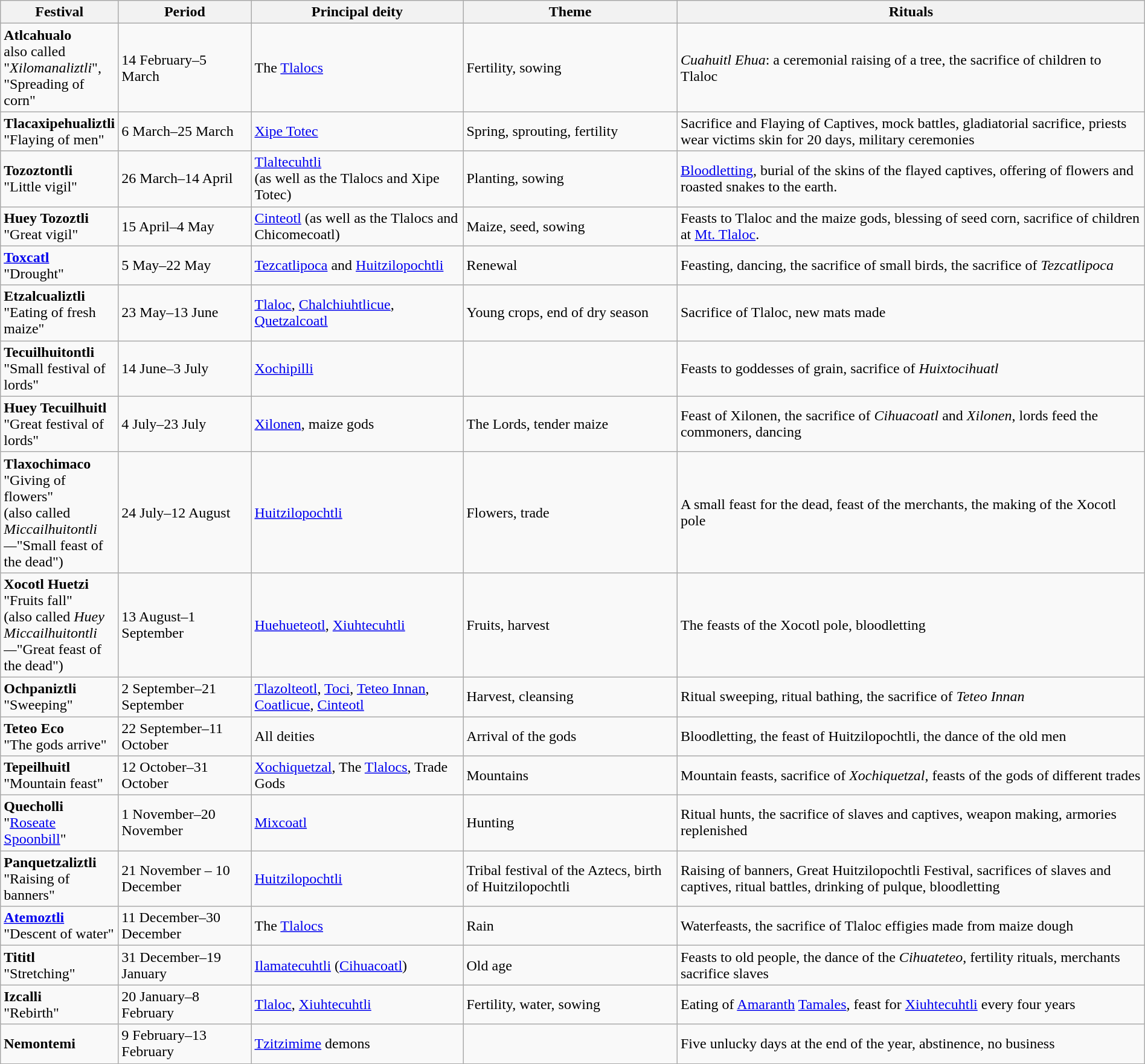<table class="wikitable" width="100%">
<tr>
<th style="width:5%">Festival</th>
<th>Period</th>
<th>Principal deity</th>
<th>Theme</th>
<th>Rituals</th>
</tr>
<tr id="Atlcahualo">
<td><strong>Atlcahualo</strong><br> also called "<em>Xilomanaliztli</em>", "Spreading of corn"</td>
<td>14 February–5 March</td>
<td>The <a href='#'>Tlalocs</a></td>
<td>Fertility, sowing</td>
<td><em>Cuahuitl Ehua</em>: a ceremonial raising of a tree, the sacrifice of children to Tlaloc</td>
</tr>
<tr id="Tlacaxipehualiztli">
<td><strong>Tlacaxipehualiztli</strong> <br>"Flaying of men"</td>
<td>6 March–25 March</td>
<td><a href='#'>Xipe Totec</a></td>
<td>Spring, sprouting, fertility</td>
<td>Sacrifice and Flaying of Captives, mock battles, gladiatorial sacrifice, priests wear victims skin for 20 days, military ceremonies</td>
</tr>
<tr id="Tozoztontli">
<td><strong>Tozoztontli</strong> <br>"Little vigil"</td>
<td>26 March–14 April</td>
<td><a href='#'>Tlaltecuhtli</a><br> (as well as the Tlalocs and Xipe Totec)</td>
<td>Planting, sowing</td>
<td><a href='#'>Bloodletting</a>, burial of the skins of the flayed captives, offering of flowers and roasted snakes to the earth.</td>
</tr>
<tr id="Huey Tozoztli">
<td><strong>Huey Tozoztli</strong> <br> "Great vigil"</td>
<td>15 April–4 May</td>
<td><a href='#'>Cinteotl</a> (as well as the Tlalocs and Chicomecoatl)</td>
<td>Maize, seed, sowing</td>
<td>Feasts to Tlaloc and the maize gods, blessing of seed corn, sacrifice of children at <a href='#'>Mt. Tlaloc</a>.</td>
</tr>
<tr id="Toxcatl">
<td><strong><a href='#'>Toxcatl</a></strong><br>"Drought"</td>
<td>5 May–22 May</td>
<td><a href='#'>Tezcatlipoca</a> and <a href='#'>Huitzilopochtli</a></td>
<td>Renewal</td>
<td>Feasting, dancing, the sacrifice of small birds, the sacrifice of <em>Tezcatlipoca</em></td>
</tr>
<tr id="Etzalcualiztli">
<td><strong>Etzalcualiztli</strong> <br>"Eating of fresh maize"</td>
<td>23 May–13 June</td>
<td><a href='#'>Tlaloc</a>, <a href='#'>Chalchiuhtlicue</a>, <a href='#'>Quetzalcoatl</a></td>
<td>Young crops, end of dry season</td>
<td>Sacrifice of Tlaloc, new mats made</td>
</tr>
<tr id="Tecuilhuitontli">
<td><strong>Tecuilhuitontli</strong><br>"Small festival of lords"</td>
<td>14 June–3 July</td>
<td><a href='#'>Xochipilli</a></td>
<td></td>
<td>Feasts to goddesses of grain, sacrifice of <em>Huixtocihuatl</em></td>
</tr>
<tr id="Huey Tecuilhuitl">
<td><strong>Huey Tecuilhuitl</strong> <br>"Great festival of lords"</td>
<td>4 July–23 July</td>
<td><a href='#'>Xilonen</a>, maize gods</td>
<td>The Lords, tender maize</td>
<td>Feast of Xilonen, the sacrifice of <em>Cihuacoatl</em> and <em>Xilonen</em>, lords feed the commoners, dancing</td>
</tr>
<tr id="Tlaxochimaco">
<td><strong>Tlaxochimaco</strong> <br>"Giving of flowers" <br>(also called <em>Miccailhuitontli—</em>"Small feast of the dead")</td>
<td>24 July–12 August</td>
<td><a href='#'>Huitzilopochtli</a></td>
<td>Flowers, trade</td>
<td>A small feast for the dead, feast of the merchants, the making of the Xocotl pole</td>
</tr>
<tr id="Xocotl Huetzi">
<td><strong>Xocotl Huetzi</strong> <br> "Fruits fall" <br>(also called <em>Huey Miccailhuitontli—</em>"Great feast of the dead")</td>
<td>13 August–1 September</td>
<td><a href='#'>Huehueteotl</a>, <a href='#'>Xiuhtecuhtli</a></td>
<td>Fruits, harvest</td>
<td>The feasts of the Xocotl pole, bloodletting</td>
</tr>
<tr id="Ochpaniztli">
<td><strong>Ochpaniztli</strong><br>"Sweeping"</td>
<td>2 September–21 September</td>
<td><a href='#'>Tlazolteotl</a>, <a href='#'>Toci</a>, <a href='#'>Teteo Innan</a>, <a href='#'>Coatlicue</a>, <a href='#'>Cinteotl</a></td>
<td>Harvest, cleansing</td>
<td>Ritual sweeping, ritual bathing, the sacrifice of <em>Teteo Innan</em></td>
</tr>
<tr id="Teteo Eco">
<td><strong>Teteo Eco</strong> <br>"The gods arrive"</td>
<td>22 September–11 October</td>
<td>All deities</td>
<td>Arrival of the gods</td>
<td>Bloodletting, the feast of Huitzilopochtli, the dance of the old men</td>
</tr>
<tr id="Tepeilhuitl">
<td><strong>Tepeilhuitl</strong><br>"Mountain feast"</td>
<td>12 October–31 October</td>
<td><a href='#'>Xochiquetzal</a>, The <a href='#'>Tlalocs</a>, Trade Gods</td>
<td>Mountains</td>
<td>Mountain feasts, sacrifice of <em>Xochiquetzal</em>, feasts of the gods of different trades</td>
</tr>
<tr id="Quecholli">
<td><strong>Quecholli</strong> <br> "<a href='#'>Roseate Spoonbill</a>"</td>
<td>1 November–20 November</td>
<td><a href='#'>Mixcoatl</a></td>
<td>Hunting</td>
<td>Ritual hunts, the sacrifice of slaves and captives, weapon making, armories replenished</td>
</tr>
<tr id="Panquetzaliztli">
<td><strong>Panquetzaliztli</strong> <br>"Raising of banners"</td>
<td>21 November – 10 December</td>
<td><a href='#'>Huitzilopochtli</a></td>
<td>Tribal festival of the Aztecs, birth of Huitzilopochtli</td>
<td>Raising of banners, Great Huitzilopochtli Festival, sacrifices of slaves and captives, ritual battles, drinking of pulque, bloodletting</td>
</tr>
<tr id="Atemoztli">
<td><strong><a href='#'>Atemoztli</a></strong> <br>"Descent of water"</td>
<td>11 December–30 December</td>
<td>The <a href='#'>Tlalocs</a></td>
<td>Rain</td>
<td>Waterfeasts, the sacrifice of Tlaloc effigies made from maize dough</td>
</tr>
<tr id="Tititl">
<td><strong>Tititl</strong> <br>"Stretching"</td>
<td>31 December–19 January</td>
<td><a href='#'>Ilamatecuhtli</a> (<a href='#'>Cihuacoatl</a>)</td>
<td>Old age</td>
<td>Feasts to old people, the dance of the <em>Cihuateteo</em>, fertility rituals, merchants sacrifice slaves</td>
</tr>
<tr id="Izcalli">
<td><strong>Izcalli</strong><br>"Rebirth"</td>
<td>20 January–8 February</td>
<td><a href='#'>Tlaloc</a>, <a href='#'>Xiuhtecuhtli</a></td>
<td>Fertility, water, sowing</td>
<td>Eating of <a href='#'>Amaranth</a> <a href='#'>Tamales</a>, feast for <a href='#'>Xiuhtecuhtli</a> every four years</td>
</tr>
<tr id="Nemontemi">
<td><strong>Nemontemi</strong></td>
<td>9 February–13 February</td>
<td><a href='#'>Tzitzimime</a> demons</td>
<td></td>
<td>Five unlucky days at the end of the year, abstinence, no business</td>
</tr>
</table>
